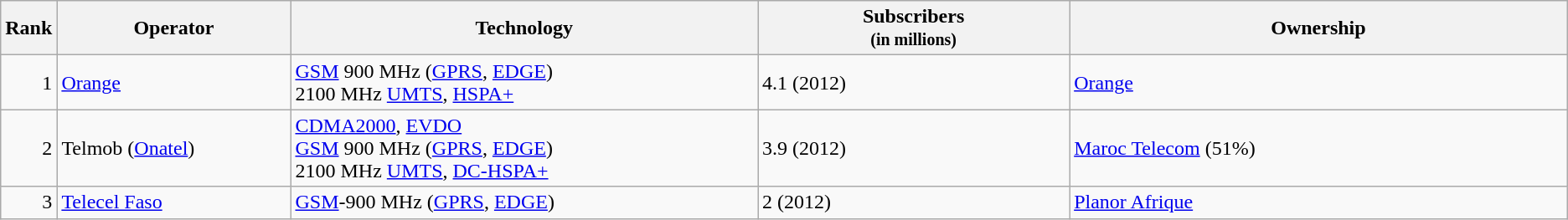<table class="wikitable">
<tr>
<th style="width:3%;">Rank</th>
<th style="width:15%;">Operator</th>
<th style="width:30%;">Technology</th>
<th style="width:20%;">Subscribers<br><small>(in millions)</small></th>
<th style="width:32%;">Ownership</th>
</tr>
<tr>
<td align=right>1</td>
<td><a href='#'>Orange</a></td>
<td><a href='#'>GSM</a> 900 MHz (<a href='#'>GPRS</a>, <a href='#'>EDGE</a>)<br>2100 MHz <a href='#'>UMTS</a>, <a href='#'>HSPA+</a></td>
<td>4.1 (2012)</td>
<td><a href='#'>Orange</a></td>
</tr>
<tr>
<td align=right>2</td>
<td>Telmob (<a href='#'>Onatel</a>)</td>
<td><a href='#'>CDMA2000</a>, <a href='#'>EVDO</a><br> <a href='#'>GSM</a> 900 MHz (<a href='#'>GPRS</a>, <a href='#'>EDGE</a>) <br>2100 MHz <a href='#'>UMTS</a>, <a href='#'>DC-HSPA+</a></td>
<td>3.9  (2012)</td>
<td><a href='#'>Maroc Telecom</a> (51%)</td>
</tr>
<tr>
<td align=right>3</td>
<td><a href='#'>Telecel Faso</a></td>
<td><a href='#'>GSM</a>-900 MHz (<a href='#'>GPRS</a>, <a href='#'>EDGE</a>)</td>
<td>2 (2012)</td>
<td><a href='#'>Planor Afrique</a></td>
</tr>
</table>
